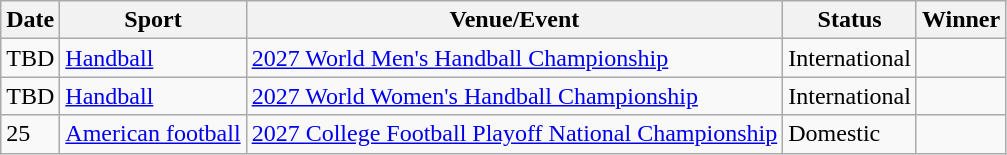<table class="wikitable source">
<tr>
<th>Date</th>
<th>Sport</th>
<th>Venue/Event</th>
<th>Status</th>
<th>Winner</th>
</tr>
<tr>
<td>TBD</td>
<td><a href='#'>Handball</a></td>
<td> <a href='#'>2027 World Men's Handball Championship</a></td>
<td>International</td>
<td></td>
</tr>
<tr>
<td>TBD</td>
<td><a href='#'>Handball</a></td>
<td> <a href='#'>2027 World Women's Handball Championship</a></td>
<td>International</td>
<td></td>
</tr>
<tr>
<td>25</td>
<td><a href='#'>American football</a></td>
<td> <a href='#'>2027 College Football Playoff National Championship</a></td>
<td>Domestic</td>
<td></td>
</tr>
</table>
